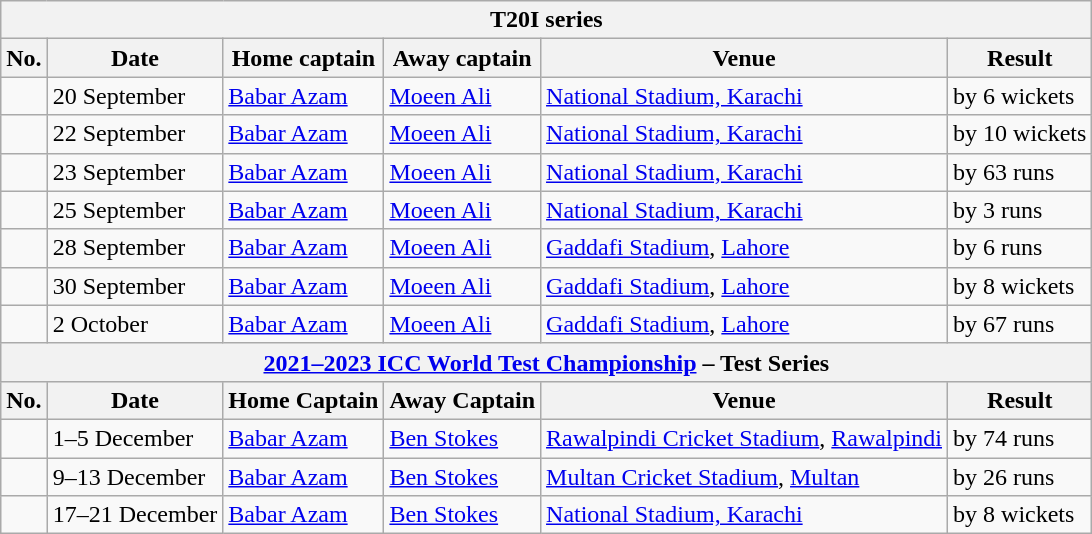<table class="wikitable">
<tr>
<th colspan="9">T20I series</th>
</tr>
<tr>
<th>No.</th>
<th>Date</th>
<th>Home captain</th>
<th>Away captain</th>
<th>Venue</th>
<th>Result</th>
</tr>
<tr>
<td></td>
<td>20 September</td>
<td><a href='#'>Babar Azam</a></td>
<td><a href='#'>Moeen Ali</a></td>
<td><a href='#'>National Stadium, Karachi</a></td>
<td> by 6 wickets</td>
</tr>
<tr>
<td></td>
<td>22 September</td>
<td><a href='#'>Babar Azam</a></td>
<td><a href='#'>Moeen Ali</a></td>
<td><a href='#'>National Stadium, Karachi</a></td>
<td> by 10 wickets</td>
</tr>
<tr>
<td></td>
<td>23 September</td>
<td><a href='#'>Babar Azam</a></td>
<td><a href='#'>Moeen Ali</a></td>
<td><a href='#'>National Stadium, Karachi</a></td>
<td> by 63 runs</td>
</tr>
<tr>
<td></td>
<td>25 September</td>
<td><a href='#'>Babar Azam</a></td>
<td><a href='#'>Moeen Ali</a></td>
<td><a href='#'>National Stadium, Karachi</a></td>
<td> by 3 runs</td>
</tr>
<tr>
<td></td>
<td>28 September</td>
<td><a href='#'>Babar Azam</a></td>
<td><a href='#'>Moeen Ali</a></td>
<td><a href='#'>Gaddafi Stadium</a>, <a href='#'>Lahore</a></td>
<td> by 6 runs</td>
</tr>
<tr>
<td></td>
<td>30 September</td>
<td><a href='#'>Babar Azam</a></td>
<td><a href='#'>Moeen Ali</a></td>
<td><a href='#'>Gaddafi Stadium</a>, <a href='#'>Lahore</a></td>
<td> by 8 wickets</td>
</tr>
<tr>
<td></td>
<td>2 October</td>
<td><a href='#'>Babar Azam</a></td>
<td><a href='#'>Moeen Ali</a></td>
<td><a href='#'>Gaddafi Stadium</a>, <a href='#'>Lahore</a></td>
<td> by 67 runs</td>
</tr>
<tr>
<th colspan="9"><a href='#'>2021–2023 ICC World Test Championship</a> – Test Series</th>
</tr>
<tr>
<th>No.</th>
<th>Date</th>
<th>Home Captain</th>
<th>Away Captain</th>
<th>Venue</th>
<th>Result</th>
</tr>
<tr>
<td></td>
<td>1–5 December</td>
<td><a href='#'>Babar Azam</a></td>
<td><a href='#'>Ben Stokes</a></td>
<td><a href='#'>Rawalpindi Cricket Stadium</a>, <a href='#'>Rawalpindi</a></td>
<td> by 74 runs</td>
</tr>
<tr>
<td></td>
<td>9–13 December</td>
<td><a href='#'>Babar Azam</a></td>
<td><a href='#'>Ben Stokes</a></td>
<td><a href='#'>Multan Cricket Stadium</a>, <a href='#'>Multan</a></td>
<td> by 26 runs</td>
</tr>
<tr>
<td></td>
<td>17–21 December</td>
<td><a href='#'>Babar Azam</a></td>
<td><a href='#'>Ben Stokes</a></td>
<td><a href='#'>National Stadium, Karachi</a></td>
<td> by 8 wickets</td>
</tr>
</table>
